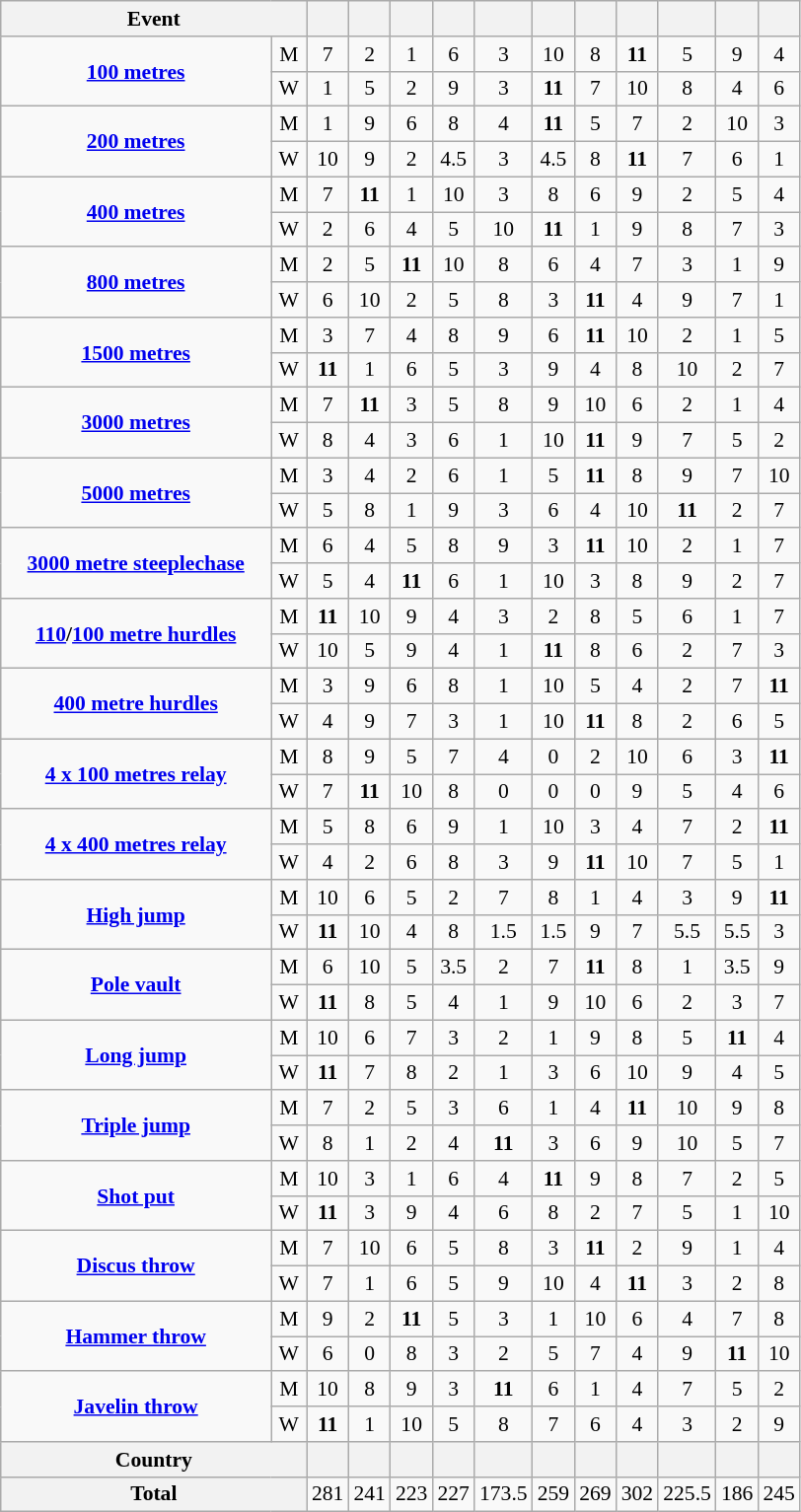<table class="wikitable" style="background-color: #f9f9f9; font-size: 90%; text-align: center">
<tr>
<th width=200 colspan=2>Event</th>
<th></th>
<th></th>
<th></th>
<th></th>
<th></th>
<th></th>
<th></th>
<th></th>
<th></th>
<th></th>
<th></th>
</tr>
<tr>
<td rowspan=2><strong><a href='#'>100 metres</a></strong></td>
<td>M</td>
<td>7</td>
<td>2</td>
<td>1</td>
<td>6</td>
<td>3</td>
<td>10</td>
<td>8</td>
<td><strong>11</strong></td>
<td>5</td>
<td>9</td>
<td>4</td>
</tr>
<tr>
<td>W</td>
<td>1</td>
<td>5</td>
<td>2</td>
<td>9</td>
<td>3</td>
<td><strong>11</strong></td>
<td>7</td>
<td>10</td>
<td>8</td>
<td>4</td>
<td>6</td>
</tr>
<tr>
<td rowspan=2><strong><a href='#'>200 metres</a></strong></td>
<td>M</td>
<td>1</td>
<td>9</td>
<td>6</td>
<td>8</td>
<td>4</td>
<td><strong>11</strong></td>
<td>5</td>
<td>7</td>
<td>2</td>
<td>10</td>
<td>3</td>
</tr>
<tr>
<td>W</td>
<td>10</td>
<td>9</td>
<td>2</td>
<td>4.5</td>
<td>3</td>
<td>4.5</td>
<td>8</td>
<td><strong>11</strong></td>
<td>7</td>
<td>6</td>
<td>1</td>
</tr>
<tr>
<td rowspan=2><strong><a href='#'>400 metres</a></strong></td>
<td>M</td>
<td>7</td>
<td><strong>11</strong></td>
<td>1</td>
<td>10</td>
<td>3</td>
<td>8</td>
<td>6</td>
<td>9</td>
<td>2</td>
<td>5</td>
<td>4</td>
</tr>
<tr>
<td>W</td>
<td>2</td>
<td>6</td>
<td>4</td>
<td>5</td>
<td>10</td>
<td><strong>11</strong></td>
<td>1</td>
<td>9</td>
<td>8</td>
<td>7</td>
<td>3</td>
</tr>
<tr>
<td rowspan=2><strong><a href='#'>800 metres</a></strong></td>
<td>M</td>
<td>2</td>
<td>5</td>
<td><strong>11</strong></td>
<td>10</td>
<td>8</td>
<td>6</td>
<td>4</td>
<td>7</td>
<td>3</td>
<td>1</td>
<td>9</td>
</tr>
<tr>
<td>W</td>
<td>6</td>
<td>10</td>
<td>2</td>
<td>5</td>
<td>8</td>
<td>3</td>
<td><strong>11</strong></td>
<td>4</td>
<td>9</td>
<td>7</td>
<td>1</td>
</tr>
<tr>
<td rowspan=2><strong><a href='#'>1500 metres</a></strong></td>
<td>M</td>
<td>3</td>
<td>7</td>
<td>4</td>
<td>8</td>
<td>9</td>
<td>6</td>
<td><strong>11</strong></td>
<td>10</td>
<td>2</td>
<td>1</td>
<td>5</td>
</tr>
<tr>
<td>W</td>
<td><strong>11</strong></td>
<td>1</td>
<td>6</td>
<td>5</td>
<td>3</td>
<td>9</td>
<td>4</td>
<td>8</td>
<td>10</td>
<td>2</td>
<td>7</td>
</tr>
<tr>
<td rowspan=2><strong><a href='#'>3000 metres</a></strong></td>
<td>M</td>
<td>7</td>
<td><strong>11</strong></td>
<td>3</td>
<td>5</td>
<td>8</td>
<td>9</td>
<td>10</td>
<td>6</td>
<td>2</td>
<td>1</td>
<td>4</td>
</tr>
<tr>
<td>W</td>
<td>8</td>
<td>4</td>
<td>3</td>
<td>6</td>
<td>1</td>
<td>10</td>
<td><strong>11</strong></td>
<td>9</td>
<td>7</td>
<td>5</td>
<td>2</td>
</tr>
<tr>
<td rowspan=2><strong><a href='#'>5000 metres</a></strong></td>
<td>M</td>
<td>3</td>
<td>4</td>
<td>2</td>
<td>6</td>
<td>1</td>
<td>5</td>
<td><strong>11</strong></td>
<td>8</td>
<td>9</td>
<td>7</td>
<td>10</td>
</tr>
<tr>
<td>W</td>
<td>5</td>
<td>8</td>
<td>1</td>
<td>9</td>
<td>3</td>
<td>6</td>
<td>4</td>
<td>10</td>
<td><strong>11</strong></td>
<td>2</td>
<td>7</td>
</tr>
<tr>
<td rowspan=2><strong><a href='#'>3000 metre steeplechase</a></strong></td>
<td>M</td>
<td>6</td>
<td>4</td>
<td>5</td>
<td>8</td>
<td>9</td>
<td>3</td>
<td><strong>11</strong></td>
<td>10</td>
<td>2</td>
<td>1</td>
<td>7</td>
</tr>
<tr>
<td>W</td>
<td>5</td>
<td>4</td>
<td><strong>11</strong></td>
<td>6</td>
<td>1</td>
<td>10</td>
<td>3</td>
<td>8</td>
<td>9</td>
<td>2</td>
<td>7</td>
</tr>
<tr>
<td rowspan=2><strong><a href='#'>110</a>/<a href='#'>100 metre hurdles</a></strong></td>
<td>M</td>
<td><strong>11</strong></td>
<td>10</td>
<td>9</td>
<td>4</td>
<td>3</td>
<td>2</td>
<td>8</td>
<td>5</td>
<td>6</td>
<td>1</td>
<td>7</td>
</tr>
<tr>
<td>W</td>
<td>10</td>
<td>5</td>
<td>9</td>
<td>4</td>
<td>1</td>
<td><strong>11</strong></td>
<td>8</td>
<td>6</td>
<td>2</td>
<td>7</td>
<td>3</td>
</tr>
<tr>
<td rowspan=2><strong><a href='#'>400 metre hurdles</a></strong></td>
<td>M</td>
<td>3</td>
<td>9</td>
<td>6</td>
<td>8</td>
<td>1</td>
<td>10</td>
<td>5</td>
<td>4</td>
<td>2</td>
<td>7</td>
<td><strong>11</strong></td>
</tr>
<tr>
<td>W</td>
<td>4</td>
<td>9</td>
<td>7</td>
<td>3</td>
<td>1</td>
<td>10</td>
<td><strong>11</strong></td>
<td>8</td>
<td>2</td>
<td>6</td>
<td>5</td>
</tr>
<tr>
<td rowspan=2><strong><a href='#'>4 x 100 metres relay</a></strong></td>
<td>M</td>
<td>8</td>
<td>9</td>
<td>5</td>
<td>7</td>
<td>4</td>
<td>0</td>
<td>2</td>
<td>10</td>
<td>6</td>
<td>3</td>
<td><strong>11</strong></td>
</tr>
<tr>
<td>W</td>
<td>7</td>
<td><strong>11</strong></td>
<td>10</td>
<td>8</td>
<td>0</td>
<td>0</td>
<td>0</td>
<td>9</td>
<td>5</td>
<td>4</td>
<td>6</td>
</tr>
<tr>
<td rowspan=2><strong><a href='#'>4 x 400 metres relay</a></strong></td>
<td>M</td>
<td>5</td>
<td>8</td>
<td>6</td>
<td>9</td>
<td>1</td>
<td>10</td>
<td>3</td>
<td>4</td>
<td>7</td>
<td>2</td>
<td><strong>11</strong></td>
</tr>
<tr>
<td>W</td>
<td>4</td>
<td>2</td>
<td>6</td>
<td>8</td>
<td>3</td>
<td>9</td>
<td><strong>11</strong></td>
<td>10</td>
<td>7</td>
<td>5</td>
<td>1</td>
</tr>
<tr>
<td rowspan=2><strong><a href='#'>High jump</a></strong></td>
<td>M</td>
<td>10</td>
<td>6</td>
<td>5</td>
<td>2</td>
<td>7</td>
<td>8</td>
<td>1</td>
<td>4</td>
<td>3</td>
<td>9</td>
<td><strong>11</strong></td>
</tr>
<tr>
<td>W</td>
<td><strong>11</strong></td>
<td>10</td>
<td>4</td>
<td>8</td>
<td>1.5</td>
<td>1.5</td>
<td>9</td>
<td>7</td>
<td>5.5</td>
<td>5.5</td>
<td>3</td>
</tr>
<tr>
<td rowspan=2><strong><a href='#'>Pole vault</a></strong></td>
<td>M</td>
<td>6</td>
<td>10</td>
<td>5</td>
<td>3.5</td>
<td>2</td>
<td>7</td>
<td><strong>11</strong></td>
<td>8</td>
<td>1</td>
<td>3.5</td>
<td>9</td>
</tr>
<tr>
<td>W</td>
<td><strong>11</strong></td>
<td>8</td>
<td>5</td>
<td>4</td>
<td>1</td>
<td>9</td>
<td>10</td>
<td>6</td>
<td>2</td>
<td>3</td>
<td>7</td>
</tr>
<tr>
<td rowspan=2><strong><a href='#'>Long jump</a></strong></td>
<td>M</td>
<td>10</td>
<td>6</td>
<td>7</td>
<td>3</td>
<td>2</td>
<td>1</td>
<td>9</td>
<td>8</td>
<td>5</td>
<td><strong>11</strong></td>
<td>4</td>
</tr>
<tr>
<td>W</td>
<td><strong>11</strong></td>
<td>7</td>
<td>8</td>
<td>2</td>
<td>1</td>
<td>3</td>
<td>6</td>
<td>10</td>
<td>9</td>
<td>4</td>
<td>5</td>
</tr>
<tr>
<td rowspan=2><strong><a href='#'>Triple jump</a></strong></td>
<td>M</td>
<td>7</td>
<td>2</td>
<td>5</td>
<td>3</td>
<td>6</td>
<td>1</td>
<td>4</td>
<td><strong>11</strong></td>
<td>10</td>
<td>9</td>
<td>8</td>
</tr>
<tr>
<td>W</td>
<td>8</td>
<td>1</td>
<td>2</td>
<td>4</td>
<td><strong>11</strong></td>
<td>3</td>
<td>6</td>
<td>9</td>
<td>10</td>
<td>5</td>
<td>7</td>
</tr>
<tr>
<td rowspan=2><strong><a href='#'>Shot put</a></strong></td>
<td>M</td>
<td>10</td>
<td>3</td>
<td>1</td>
<td>6</td>
<td>4</td>
<td><strong>11</strong></td>
<td>9</td>
<td>8</td>
<td>7</td>
<td>2</td>
<td>5</td>
</tr>
<tr>
<td>W</td>
<td><strong>11</strong></td>
<td>3</td>
<td>9</td>
<td>4</td>
<td>6</td>
<td>8</td>
<td>2</td>
<td>7</td>
<td>5</td>
<td>1</td>
<td>10</td>
</tr>
<tr>
<td rowspan=2><strong><a href='#'>Discus throw</a></strong></td>
<td>M</td>
<td>7</td>
<td>10</td>
<td>6</td>
<td>5</td>
<td>8</td>
<td>3</td>
<td><strong>11</strong></td>
<td>2</td>
<td>9</td>
<td>1</td>
<td>4</td>
</tr>
<tr>
<td>W</td>
<td>7</td>
<td>1</td>
<td>6</td>
<td>5</td>
<td>9</td>
<td>10</td>
<td>4</td>
<td><strong>11</strong></td>
<td>3</td>
<td>2</td>
<td>8</td>
</tr>
<tr>
<td rowspan=2><strong><a href='#'>Hammer throw</a></strong></td>
<td>M</td>
<td>9</td>
<td>2</td>
<td><strong>11</strong></td>
<td>5</td>
<td>3</td>
<td>1</td>
<td>10</td>
<td>6</td>
<td>4</td>
<td>7</td>
<td>8</td>
</tr>
<tr>
<td>W</td>
<td>6</td>
<td>0</td>
<td>8</td>
<td>3</td>
<td>2</td>
<td>5</td>
<td>7</td>
<td>4</td>
<td>9</td>
<td><strong>11</strong></td>
<td>10</td>
</tr>
<tr>
<td rowspan=2><strong><a href='#'>Javelin throw</a></strong></td>
<td>M</td>
<td>10</td>
<td>8</td>
<td>9</td>
<td>3</td>
<td><strong>11</strong></td>
<td>6</td>
<td>1</td>
<td>4</td>
<td>7</td>
<td>5</td>
<td>2</td>
</tr>
<tr>
<td>W</td>
<td><strong>11</strong></td>
<td>1</td>
<td>10</td>
<td>5</td>
<td>8</td>
<td>7</td>
<td>6</td>
<td>4</td>
<td>3</td>
<td>2</td>
<td>9</td>
</tr>
<tr>
<th colspan=2>Country</th>
<th></th>
<th></th>
<th></th>
<th></th>
<th></th>
<th></th>
<th></th>
<th></th>
<th></th>
<th></th>
<th></th>
</tr>
<tr>
<th colspan=2>Total</th>
<td>281</td>
<td>241</td>
<td>223</td>
<td>227</td>
<td>173.5</td>
<td>259</td>
<td>269</td>
<td>302</td>
<td>225.5</td>
<td>186</td>
<td>245</td>
</tr>
</table>
